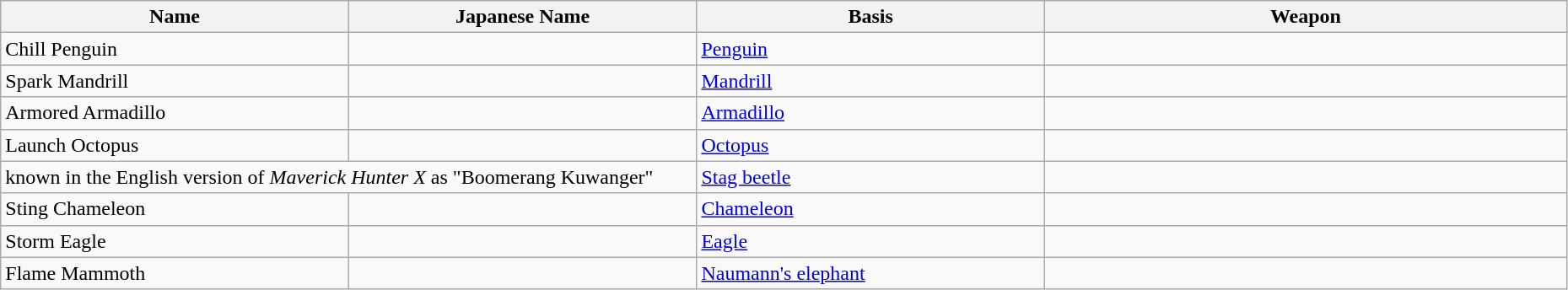<table class="wikitable" style="width:98%;">
<tr>
<th style="width:10%;">Name</th>
<th style="width:10%;">Japanese Name</th>
<th style="width:10%;">Basis</th>
<th style="width:15%;">Weapon</th>
</tr>
<tr>
<td>Chill Penguin</td>
<td></td>
<td><a href='#'>Penguin</a></td>
<td></td>
</tr>
<tr>
<td>Spark Mandrill</td>
<td></td>
<td><a href='#'>Mandrill</a></td>
<td></td>
</tr>
<tr>
<td>Armored Armadillo</td>
<td></td>
<td><a href='#'>Armadillo</a></td>
<td></td>
</tr>
<tr>
<td>Launch Octopus</td>
<td></td>
<td><a href='#'>Octopus</a></td>
<td></td>
</tr>
<tr>
<td colspan="2"> known in the English version of <em>Maverick Hunter X</em> as "Boomerang Kuwanger"</td>
<td><a href='#'>Stag beetle</a></td>
<td></td>
</tr>
<tr>
<td>Sting Chameleon</td>
<td></td>
<td><a href='#'>Chameleon</a></td>
<td></td>
</tr>
<tr>
<td>Storm Eagle</td>
<td></td>
<td><a href='#'>Eagle</a></td>
<td></td>
</tr>
<tr>
<td>Flame Mammoth</td>
<td></td>
<td><a href='#'>Naumann's elephant</a></td>
<td></td>
</tr>
</table>
